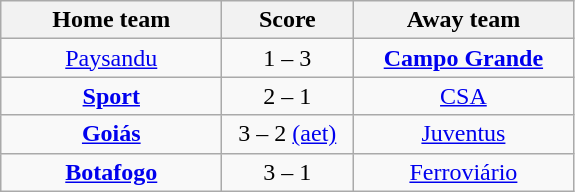<table class="wikitable" style="text-align: center">
<tr>
<th width=140>Home team</th>
<th width=80>Score</th>
<th width=140>Away team</th>
</tr>
<tr>
<td><a href='#'>Paysandu</a></td>
<td>1 – 3</td>
<td><strong><a href='#'>Campo Grande</a></strong></td>
</tr>
<tr>
<td><strong><a href='#'>Sport</a></strong></td>
<td>2 – 1</td>
<td><a href='#'>CSA</a></td>
</tr>
<tr>
<td><strong><a href='#'>Goiás</a></strong></td>
<td>3 – 2 <a href='#'>(aet)</a></td>
<td><a href='#'>Juventus</a></td>
</tr>
<tr>
<td><strong><a href='#'>Botafogo</a></strong></td>
<td>3 – 1</td>
<td><a href='#'>Ferroviário</a></td>
</tr>
</table>
